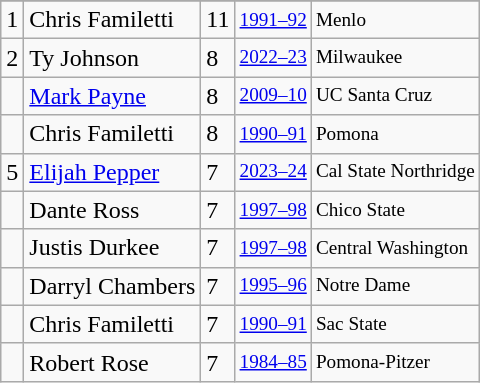<table class="wikitable">
<tr>
</tr>
<tr>
<td>1</td>
<td>Chris Familetti</td>
<td>11</td>
<td style="font-size:80%;"><a href='#'>1991–92</a></td>
<td style="font-size:80%;">Menlo</td>
</tr>
<tr>
<td>2</td>
<td>Ty Johnson</td>
<td>8</td>
<td style="font-size:80%;"><a href='#'>2022–23</a></td>
<td style="font-size:80%;">Milwaukee</td>
</tr>
<tr>
<td></td>
<td><a href='#'>Mark Payne</a></td>
<td>8</td>
<td style="font-size:80%;"><a href='#'>2009–10</a></td>
<td style="font-size:80%;">UC Santa Cruz</td>
</tr>
<tr>
<td></td>
<td>Chris Familetti</td>
<td>8</td>
<td style="font-size:80%;"><a href='#'>1990–91</a></td>
<td style="font-size:80%;">Pomona</td>
</tr>
<tr>
<td>5</td>
<td><a href='#'>Elijah Pepper</a></td>
<td>7</td>
<td style="font-size:80%;"><a href='#'>2023–24</a></td>
<td style="font-size:80%;">Cal State Northridge</td>
</tr>
<tr>
<td></td>
<td>Dante Ross</td>
<td>7</td>
<td style="font-size:80%;"><a href='#'>1997–98</a></td>
<td style="font-size:80%;">Chico State</td>
</tr>
<tr>
<td></td>
<td>Justis Durkee</td>
<td>7</td>
<td style="font-size:80%;"><a href='#'>1997–98</a></td>
<td style="font-size:80%;">Central Washington</td>
</tr>
<tr>
<td></td>
<td>Darryl Chambers</td>
<td>7</td>
<td style="font-size:80%;"><a href='#'>1995–96</a></td>
<td style="font-size:80%;">Notre Dame</td>
</tr>
<tr>
<td></td>
<td>Chris Familetti</td>
<td>7</td>
<td style="font-size:80%;"><a href='#'>1990–91</a></td>
<td style="font-size:80%;">Sac State</td>
</tr>
<tr>
<td></td>
<td>Robert Rose</td>
<td>7</td>
<td style="font-size:80%;"><a href='#'>1984–85</a></td>
<td style="font-size:80%;">Pomona-Pitzer</td>
</tr>
</table>
